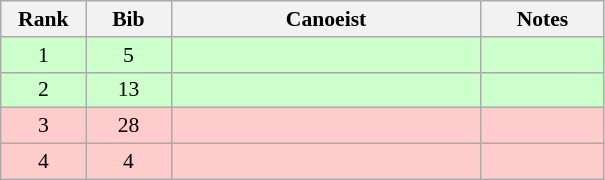<table class="wikitable" style="font-size:90%; text-align:center">
<tr>
<th width="50">Rank</th>
<th width="50">Bib</th>
<th width="200">Canoeist</th>
<th width="75">Notes</th>
</tr>
<tr bgcolor="#CCFFCC">
<td>1</td>
<td>5</td>
<td align="left"></td>
<td></td>
</tr>
<tr bgcolor="#CCFFCC">
<td>2</td>
<td>13</td>
<td align="left"></td>
<td></td>
</tr>
<tr bgcolor="#FFCCCC">
<td>3</td>
<td>28</td>
<td align="left"></td>
<td></td>
</tr>
<tr bgcolor="#FFCCCC">
<td>4</td>
<td>4</td>
<td align="left"></td>
<td></td>
</tr>
</table>
